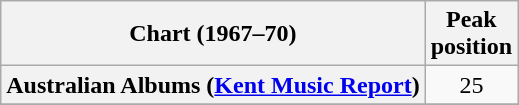<table class="wikitable plainrowheaders sortable" style="text-align:center;">
<tr>
<th>Chart (1967–70)</th>
<th>Peak<br>position</th>
</tr>
<tr>
<th scope=row>Australian Albums (<a href='#'>Kent Music Report</a>)</th>
<td align="center">25</td>
</tr>
<tr>
</tr>
</table>
